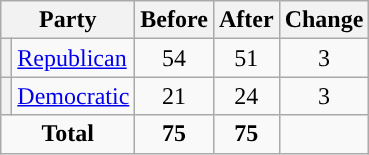<table class="wikitable" style="text-align:center;">
<tr>
<th colspan="2">Party</th>
<th>Before</th>
<th>After</th>
<th>Change</th>
</tr>
<tr>
<th style="background-color:"></th>
<td style="text-align:left;"><a href='#'>Republican</a></td>
<td>54</td>
<td>51</td>
<td> 3</td>
</tr>
<tr>
<th style="background-color:"></th>
<td style="text-align:left;"><a href='#'>Democratic</a></td>
<td>21</td>
<td>24</td>
<td> 3</td>
</tr>
<tr>
<td colspan="2"><strong>Total</strong></td>
<td><strong>75</strong></td>
<td><strong>75</strong></td>
<td></td>
</tr>
</table>
